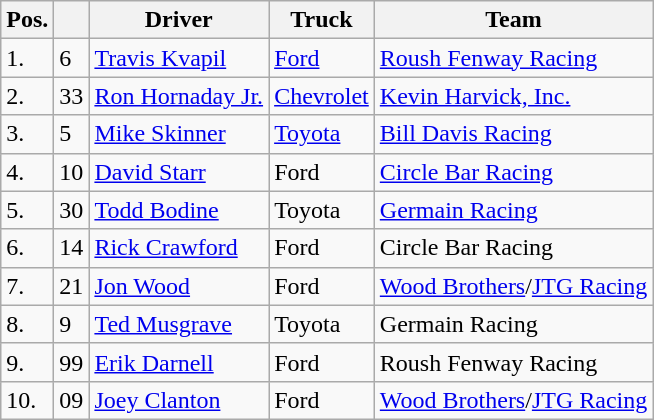<table class="wikitable">
<tr>
<th>Pos.</th>
<th></th>
<th>Driver</th>
<th>Truck</th>
<th>Team</th>
</tr>
<tr>
<td>1.</td>
<td>6</td>
<td><a href='#'>Travis Kvapil</a></td>
<td><a href='#'>Ford</a></td>
<td><a href='#'>Roush Fenway Racing</a></td>
</tr>
<tr>
<td>2.</td>
<td>33</td>
<td><a href='#'>Ron Hornaday Jr.</a></td>
<td><a href='#'>Chevrolet</a></td>
<td><a href='#'>Kevin Harvick, Inc.</a></td>
</tr>
<tr>
<td>3.</td>
<td>5</td>
<td><a href='#'>Mike Skinner</a></td>
<td><a href='#'>Toyota</a></td>
<td><a href='#'>Bill Davis Racing</a></td>
</tr>
<tr>
<td>4.</td>
<td>10</td>
<td><a href='#'>David Starr</a></td>
<td>Ford</td>
<td><a href='#'>Circle Bar Racing</a></td>
</tr>
<tr>
<td>5.</td>
<td>30</td>
<td><a href='#'>Todd Bodine</a></td>
<td>Toyota</td>
<td><a href='#'>Germain Racing</a></td>
</tr>
<tr>
<td>6.</td>
<td>14</td>
<td><a href='#'>Rick Crawford</a></td>
<td>Ford</td>
<td>Circle Bar Racing</td>
</tr>
<tr>
<td>7.</td>
<td>21</td>
<td><a href='#'>Jon Wood</a></td>
<td>Ford</td>
<td><a href='#'>Wood Brothers</a>/<a href='#'>JTG Racing</a></td>
</tr>
<tr>
<td>8.</td>
<td>9</td>
<td><a href='#'>Ted Musgrave</a></td>
<td>Toyota</td>
<td>Germain Racing</td>
</tr>
<tr>
<td>9.</td>
<td>99</td>
<td><a href='#'>Erik Darnell</a></td>
<td>Ford</td>
<td>Roush Fenway Racing</td>
</tr>
<tr>
<td>10.</td>
<td>09</td>
<td><a href='#'>Joey Clanton</a></td>
<td>Ford</td>
<td><a href='#'>Wood Brothers</a>/<a href='#'>JTG Racing</a></td>
</tr>
</table>
